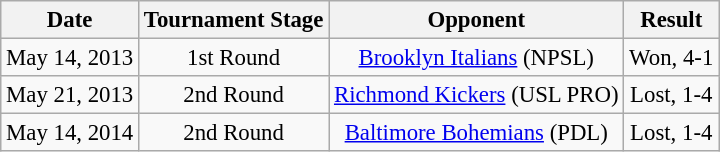<table class="wikitable" style="text-align:center;font-size:95%;">
<tr>
<th>Date</th>
<th>Tournament Stage</th>
<th>Opponent</th>
<th>Result</th>
</tr>
<tr>
<td>May 14, 2013</td>
<td>1st Round</td>
<td><a href='#'>Brooklyn Italians</a> (NPSL)</td>
<td>Won, 4-1</td>
</tr>
<tr>
<td>May 21, 2013</td>
<td>2nd Round</td>
<td><a href='#'>Richmond Kickers</a> (USL PRO)</td>
<td>Lost, 1-4</td>
</tr>
<tr>
<td>May 14, 2014</td>
<td>2nd Round</td>
<td><a href='#'>Baltimore Bohemians</a> (PDL)</td>
<td>Lost, 1-4</td>
</tr>
</table>
